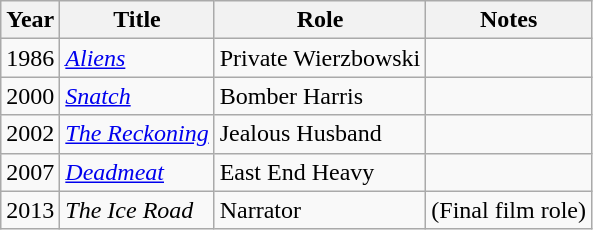<table class="wikitable">
<tr>
<th>Year</th>
<th>Title</th>
<th>Role</th>
<th>Notes</th>
</tr>
<tr>
<td>1986</td>
<td><em><a href='#'>Aliens</a></em></td>
<td>Private Wierzbowski</td>
<td></td>
</tr>
<tr>
<td>2000</td>
<td><em><a href='#'>Snatch</a></em></td>
<td>Bomber Harris</td>
<td></td>
</tr>
<tr>
<td>2002</td>
<td><em><a href='#'>The Reckoning</a></em></td>
<td>Jealous Husband</td>
<td></td>
</tr>
<tr>
<td>2007</td>
<td><em><a href='#'>Deadmeat</a></em></td>
<td>East End Heavy</td>
<td></td>
</tr>
<tr>
<td>2013</td>
<td><em>The Ice Road</em></td>
<td>Narrator</td>
<td>(Final film role)</td>
</tr>
</table>
